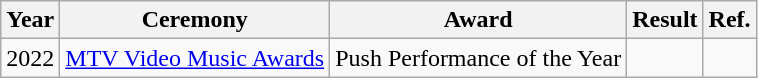<table class="wikitable plainrowheaders">
<tr>
<th scope="col">Year</th>
<th scope="col">Ceremony</th>
<th scope="col">Award</th>
<th scope="col">Result</th>
<th scope="col">Ref.</th>
</tr>
<tr>
<td>2022</td>
<td><a href='#'>MTV Video Music Awards</a></td>
<td>Push Performance of the Year</td>
<td></td>
<td></td>
</tr>
</table>
